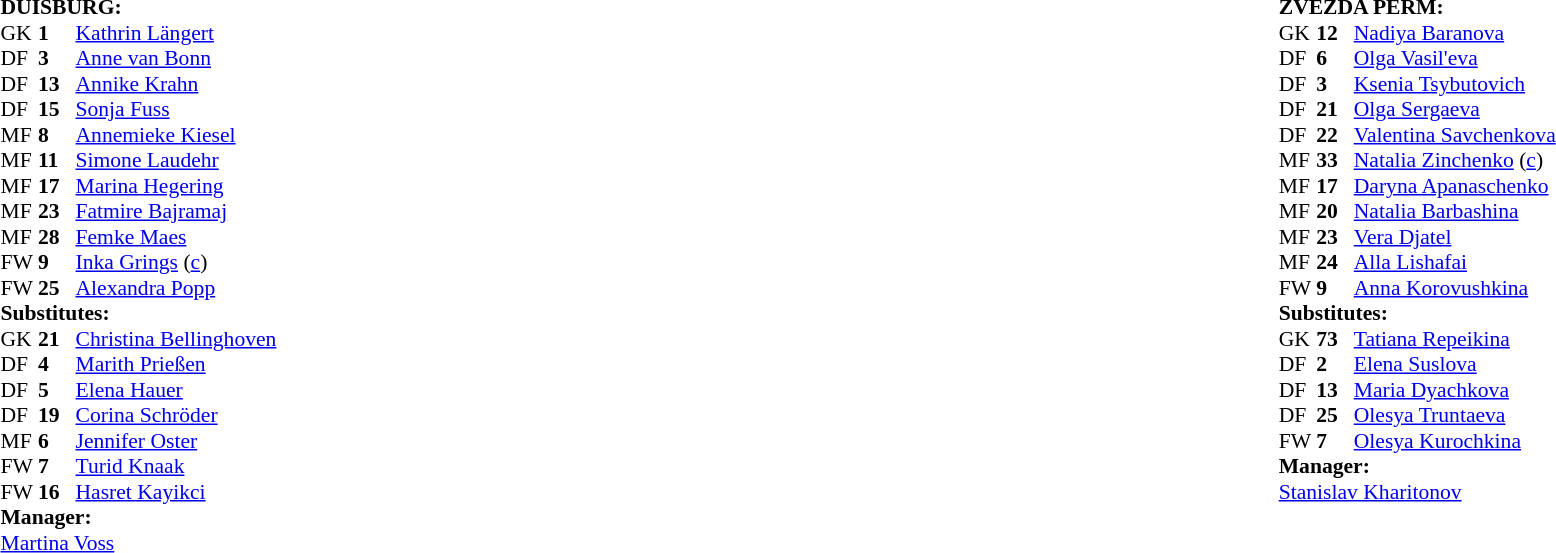<table width="100%">
<tr>
<td valign="top" width="50%"><br><table style="font-size:90%" cellspacing="0" cellpadding="0">
<tr>
<td colspan=4><strong>DUISBURG:</strong></td>
</tr>
<tr>
<th width=25></th>
<th width=25></th>
</tr>
<tr>
<td>GK</td>
<td><strong>1</strong></td>
<td> <a href='#'>Kathrin Längert</a></td>
<td></td>
<td></td>
</tr>
<tr>
<td>DF</td>
<td><strong>3</strong></td>
<td> <a href='#'>Anne van Bonn</a></td>
</tr>
<tr>
<td>DF</td>
<td><strong>13</strong></td>
<td> <a href='#'>Annike Krahn</a></td>
</tr>
<tr>
<td>DF</td>
<td><strong>15</strong></td>
<td> <a href='#'>Sonja Fuss</a></td>
</tr>
<tr>
<td>MF</td>
<td><strong>8</strong></td>
<td> <a href='#'>Annemieke Kiesel</a></td>
<td></td>
<td></td>
</tr>
<tr>
<td>MF</td>
<td><strong>11</strong></td>
<td> <a href='#'>Simone Laudehr</a></td>
<td></td>
<td></td>
</tr>
<tr>
<td>MF</td>
<td><strong>17</strong></td>
<td> <a href='#'>Marina Hegering</a></td>
<td></td>
</tr>
<tr>
<td>MF</td>
<td><strong>23</strong></td>
<td> <a href='#'>Fatmire Bajramaj</a></td>
</tr>
<tr>
<td>MF</td>
<td><strong>28</strong></td>
<td> <a href='#'>Femke Maes</a></td>
</tr>
<tr>
<td>FW</td>
<td><strong>9</strong></td>
<td> <a href='#'>Inka Grings</a> (<a href='#'>c</a>)</td>
</tr>
<tr>
<td>FW</td>
<td><strong>25</strong></td>
<td> <a href='#'>Alexandra Popp</a></td>
</tr>
<tr>
<td colspan=3><strong>Substitutes:</strong></td>
</tr>
<tr>
<td>GK</td>
<td><strong>21</strong></td>
<td> <a href='#'>Christina Bellinghoven</a></td>
<td></td>
<td></td>
</tr>
<tr>
<td>DF</td>
<td><strong>4</strong></td>
<td> <a href='#'>Marith Prießen</a></td>
</tr>
<tr>
<td>DF</td>
<td><strong>5</strong></td>
<td> <a href='#'>Elena Hauer</a></td>
</tr>
<tr>
<td>DF</td>
<td><strong>19</strong></td>
<td> <a href='#'>Corina Schröder</a></td>
</tr>
<tr>
<td>MF</td>
<td><strong>6</strong></td>
<td> <a href='#'>Jennifer Oster</a></td>
<td></td>
<td></td>
</tr>
<tr>
<td>FW</td>
<td><strong>7</strong></td>
<td> <a href='#'>Turid Knaak</a></td>
<td></td>
<td></td>
</tr>
<tr>
<td>FW</td>
<td><strong>16</strong></td>
<td> <a href='#'>Hasret Kayikci</a></td>
</tr>
<tr>
<td colspan=3><strong>Manager:</strong></td>
</tr>
<tr>
<td colspan=4> <a href='#'>Martina Voss</a></td>
</tr>
</table>
</td>
<td valign="top" width="50%"><br><table style="font-size: 90%" cellspacing="0" cellpadding="0" align=center>
<tr>
<td colspan="4"><strong>ZVEZDA PERM:</strong></td>
</tr>
<tr>
<th width=25></th>
<th width=25></th>
</tr>
<tr>
<td>GK</td>
<td><strong>12</strong></td>
<td> <a href='#'>Nadiya Baranova</a></td>
</tr>
<tr>
<td>DF</td>
<td><strong>6</strong></td>
<td> <a href='#'>Olga Vasil'eva</a></td>
<td></td>
<td></td>
</tr>
<tr>
<td>DF</td>
<td><strong>3</strong></td>
<td> <a href='#'>Ksenia Tsybutovich</a></td>
</tr>
<tr>
<td>DF</td>
<td><strong>21</strong></td>
<td> <a href='#'>Olga Sergaeva</a></td>
<td></td>
<td></td>
</tr>
<tr>
<td>DF</td>
<td><strong>22</strong></td>
<td> <a href='#'>Valentina Savchenkova</a></td>
</tr>
<tr>
<td>MF</td>
<td><strong>33</strong></td>
<td> <a href='#'>Natalia Zinchenko</a> (<a href='#'>c</a>)</td>
</tr>
<tr>
<td>MF</td>
<td><strong>17</strong></td>
<td> <a href='#'>Daryna Apanaschenko</a></td>
</tr>
<tr>
<td>MF</td>
<td><strong>20</strong></td>
<td> <a href='#'>Natalia Barbashina</a></td>
</tr>
<tr>
<td>MF</td>
<td><strong>23</strong></td>
<td> <a href='#'>Vera Djatel</a></td>
</tr>
<tr>
<td>MF</td>
<td><strong>24</strong></td>
<td> <a href='#'>Alla Lishafai</a></td>
</tr>
<tr>
<td>FW</td>
<td><strong>9</strong></td>
<td> <a href='#'>Anna Korovushkina</a></td>
<td></td>
<td></td>
</tr>
<tr>
<td colspan=3><strong>Substitutes:</strong></td>
</tr>
<tr>
<td>GK</td>
<td><strong>73</strong></td>
<td> <a href='#'>Tatiana Repeikina</a></td>
</tr>
<tr>
<td>DF</td>
<td><strong>2</strong></td>
<td> <a href='#'>Elena Suslova</a></td>
<td></td>
<td></td>
</tr>
<tr>
<td>DF</td>
<td><strong>13</strong></td>
<td> <a href='#'>Maria Dyachkova</a></td>
<td></td>
<td></td>
</tr>
<tr>
<td>DF</td>
<td><strong>25</strong></td>
<td> <a href='#'>Olesya Truntaeva</a></td>
</tr>
<tr>
<td>FW</td>
<td><strong>7</strong></td>
<td> <a href='#'>Olesya Kurochkina</a></td>
</tr>
<tr>
<td colspan=3><strong>Manager:</strong></td>
</tr>
<tr>
<td colspan=4> <a href='#'>Stanislav Kharitonov</a></td>
</tr>
</table>
</td>
</tr>
</table>
